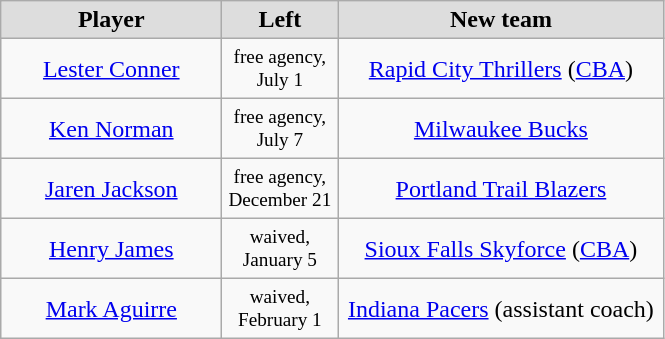<table class="wikitable" style="text-align: center">
<tr align="center"  bgcolor="#dddddd">
<td style="width:140px"><strong>Player</strong></td>
<td style="width:70px"><strong>Left</strong></td>
<td style="width:210px"><strong>New team</strong></td>
</tr>
<tr style="height:40px">
<td><a href='#'>Lester Conner</a></td>
<td style="font-size: 80%">free agency, July 1</td>
<td><a href='#'>Rapid City Thrillers</a> (<a href='#'>CBA</a>)</td>
</tr>
<tr style="height:40px">
<td><a href='#'>Ken Norman</a></td>
<td style="font-size: 80%">free agency, July 7</td>
<td><a href='#'>Milwaukee Bucks</a></td>
</tr>
<tr style="height:40px">
<td><a href='#'>Jaren Jackson</a></td>
<td style="font-size: 80%">free agency, December 21</td>
<td><a href='#'>Portland Trail Blazers</a></td>
</tr>
<tr style="height:40px">
<td><a href='#'>Henry James</a></td>
<td style="font-size: 80%">waived, January 5</td>
<td><a href='#'>Sioux Falls Skyforce</a> (<a href='#'>CBA</a>)</td>
</tr>
<tr style="height:40px">
<td><a href='#'>Mark Aguirre</a></td>
<td style="font-size: 80%">waived, February 1</td>
<td><a href='#'>Indiana Pacers</a> (assistant coach)</td>
</tr>
</table>
